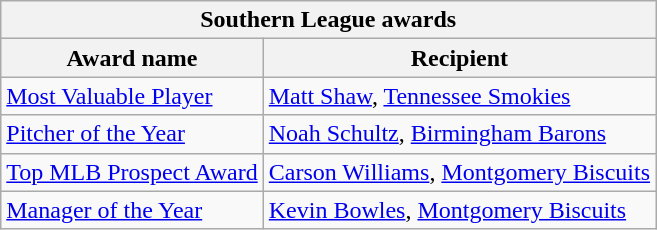<table class="wikitable">
<tr>
<th colspan="2">Southern League awards</th>
</tr>
<tr>
<th>Award name</th>
<th>Recipient</th>
</tr>
<tr>
<td><a href='#'>Most Valuable Player</a></td>
<td><a href='#'>Matt Shaw</a>, <a href='#'>Tennessee Smokies</a></td>
</tr>
<tr>
<td><a href='#'>Pitcher of the Year</a></td>
<td><a href='#'>Noah Schultz</a>, <a href='#'>Birmingham Barons</a></td>
</tr>
<tr>
<td><a href='#'>Top MLB Prospect Award</a></td>
<td><a href='#'>Carson Williams</a>, <a href='#'>Montgomery Biscuits</a></td>
</tr>
<tr>
<td><a href='#'>Manager of the Year</a></td>
<td><a href='#'>Kevin Bowles</a>, <a href='#'>Montgomery Biscuits</a></td>
</tr>
</table>
